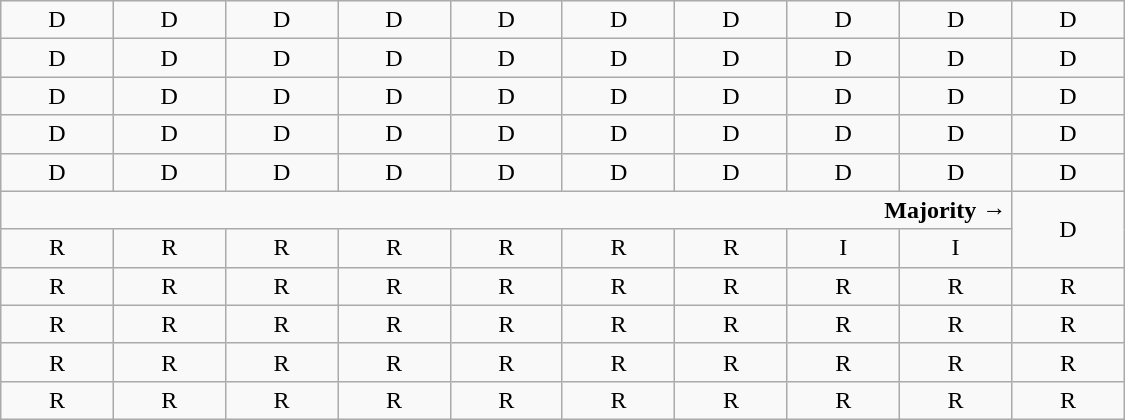<table class="wikitable" style="text-align:center" width=750px>
<tr>
<td width=10%  >D</td>
<td width=10%  >D</td>
<td width=10%  >D</td>
<td width=10%  >D</td>
<td width=10%  >D</td>
<td width=10%  >D</td>
<td width=10%  >D</td>
<td width=10%  >D</td>
<td width=10%  >D</td>
<td width=10%  >D</td>
</tr>
<tr>
<td>D</td>
<td>D</td>
<td>D</td>
<td>D</td>
<td>D</td>
<td>D</td>
<td>D</td>
<td>D</td>
<td>D</td>
<td>D</td>
</tr>
<tr>
<td>D</td>
<td>D</td>
<td>D</td>
<td>D</td>
<td>D</td>
<td>D</td>
<td>D</td>
<td>D</td>
<td>D</td>
<td>D</td>
</tr>
<tr>
<td>D</td>
<td>D</td>
<td>D</td>
<td>D</td>
<td>D</td>
<td>D</td>
<td>D</td>
<td>D</td>
<td>D</td>
<td>D</td>
</tr>
<tr>
<td>D</td>
<td>D<br></td>
<td>D<br></td>
<td>D<br></td>
<td>D<br></td>
<td>D<br></td>
<td>D<br></td>
<td>D<br></td>
<td>D<br></td>
<td>D<br></td>
</tr>
<tr>
<td colspan=9 align=right><strong>Majority →</strong></td>
<td rowspan=2 >D<br></td>
</tr>
<tr>
<td>R<br></td>
<td>R<br></td>
<td>R<br></td>
<td>R<br></td>
<td>R<br></td>
<td>R<br></td>
<td>R<br></td>
<td>I</td>
<td>I</td>
</tr>
<tr>
<td>R<br></td>
<td>R<br></td>
<td>R<br></td>
<td>R<br></td>
<td>R<br></td>
<td>R<br></td>
<td>R<br></td>
<td>R<br></td>
<td>R<br></td>
<td>R<br></td>
</tr>
<tr>
<td>R</td>
<td>R</td>
<td>R<br></td>
<td>R<br></td>
<td>R<br></td>
<td>R<br></td>
<td>R<br></td>
<td>R<br></td>
<td>R<br></td>
<td>R<br></td>
</tr>
<tr>
<td>R</td>
<td>R</td>
<td>R</td>
<td>R</td>
<td>R</td>
<td>R</td>
<td>R</td>
<td>R</td>
<td>R</td>
<td>R</td>
</tr>
<tr>
<td>R</td>
<td>R</td>
<td>R</td>
<td>R</td>
<td>R</td>
<td>R</td>
<td>R</td>
<td>R</td>
<td>R</td>
<td>R</td>
</tr>
</table>
